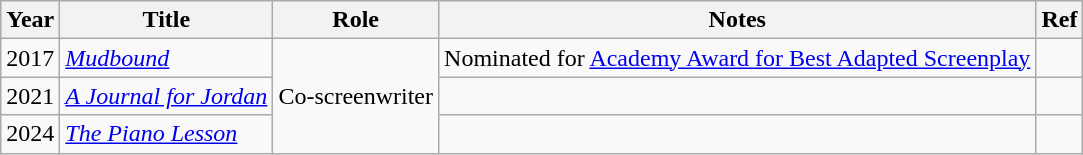<table class="wikitable sortable">
<tr>
<th>Year</th>
<th>Title</th>
<th>Role</th>
<th>Notes</th>
<th>Ref</th>
</tr>
<tr>
<td>2017</td>
<td><em><a href='#'>Mudbound</a></em></td>
<td rowspan="3">Co-screenwriter</td>
<td>Nominated for <a href='#'>Academy Award for Best Adapted Screenplay</a></td>
<td></td>
</tr>
<tr>
<td>2021</td>
<td><em><a href='#'>A Journal for Jordan</a></em></td>
<td></td>
<td></td>
</tr>
<tr>
<td>2024</td>
<td><em><a href='#'>The Piano Lesson</a></em></td>
<td></td>
<td></td>
</tr>
</table>
